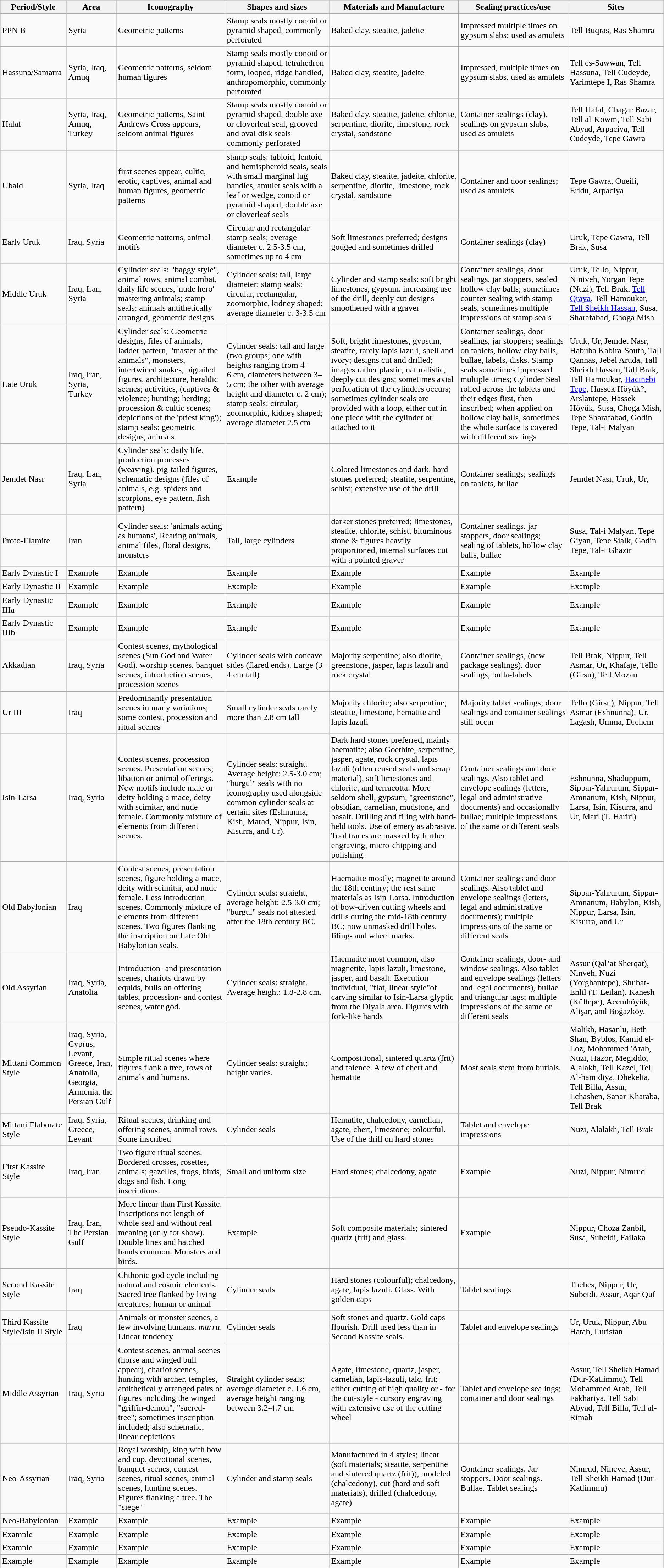<table class="wikitable">
<tr>
<th>Period/Style</th>
<th>Area</th>
<th>Iconography</th>
<th>Shapes and sizes</th>
<th>Materials and Manufacture</th>
<th>Sealing practices/use</th>
<th>Sites</th>
</tr>
<tr>
<td>PPN B</td>
<td>Syria</td>
<td>Geometric patterns</td>
<td>Stamp seals mostly conoid or pyramid shaped, commonly perforated</td>
<td>Baked clay, steatite, jadeite</td>
<td>Impressed multiple times on gypsum slabs; used as amulets</td>
<td>Tell Buqras, Ras Shamra</td>
</tr>
<tr>
<td>Hassuna/Samarra</td>
<td>Syria, Iraq, Amuq</td>
<td>Geometric patterns, seldom human figures</td>
<td>Stamp seals mostly conoid or pyramid shaped, tetrahedron form, looped, ridge handled, anthropomorphic, commonly perforated</td>
<td>Baked clay, steatite, jadeite</td>
<td>Impressed, multiple times on gypsum slabs, used as amulets</td>
<td>Tell es-Sawwan, Tell Hassuna, Tell Cudeyde, Yarimtepe I, Ras Shamra</td>
</tr>
<tr>
<td>Halaf</td>
<td>Syria, Iraq, Amuq, Turkey</td>
<td>Geometric patterns, Saint Andrews Cross appears, seldom animal figures</td>
<td>Stamp seals mostly conoid or pyramid shaped, double axe or cloverleaf seal, grooved and oval disk seals commonly perforated</td>
<td>Baked clay, steatite, jadeite, chlorite, serpentine, diorite, limestone, rock crystal, sandstone</td>
<td>Container sealings (clay), sealings on gypsum slabs, used as amulets</td>
<td>Tell Halaf, Chagar Bazar, Tell al-Kowm, Tell Sabi Abyad, Arpaciya, Tell Cudeyde, Tepe Gawra</td>
</tr>
<tr>
<td>Ubaid</td>
<td>Syria, Iraq</td>
<td>first scenes appear, cultic, erotic, captives, animal and human figures, geometric patterns</td>
<td>stamp seals: tabloid, lentoid and hemispheroid seals, seals with small marginal lug handles, amulet seals with a leaf or wedge, conoid or pyramid shaped, double axe or cloverleaf seals</td>
<td>Baked clay, steatite, jadeite, chlorite, serpentine, diorite, limestone, rock crystal, sandstone</td>
<td>Container and door sealings; used as amulets</td>
<td>Tepe Gawra, Oueili, Eridu, Arpaciya</td>
</tr>
<tr>
<td>Early Uruk</td>
<td>Iraq, Syria</td>
<td>Geometric patterns, animal motifs</td>
<td>Circular and rectangular stamp seals; average diameter c. 2.5-3.5 cm, sometimes up to 4 cm</td>
<td>Soft limestones preferred; designs gouged and sometimes drilled</td>
<td>Container sealings (clay)</td>
<td>Uruk, Tepe Gawra, Tell Brak, Susa</td>
</tr>
<tr>
<td>Middle Uruk</td>
<td>Iraq, Iran, Syria</td>
<td>Cylinder seals: "baggy style", animal rows, animal combat, daily life scenes, 'nude hero' mastering animals; stamp seals: animals antithetically arranged, geometric designs</td>
<td>Cylinder seals: tall, large diameter; stamp seals: circular, rectangular, zoomorphic, kidney shaped; average diameter c. 3-3.5 cm</td>
<td>Cylinder and stamp seals: soft bright limestones, gypsum. increasing use of the drill, deeply cut designs smoothened with a graver</td>
<td>Container sealings, door sealings, jar stoppers, sealed hollow clay balls; sometimes counter-sealing with stamp seals, sometimes multiple impressions of stamp seals</td>
<td>Uruk, Tello, Nippur, Niniveh, Yorgan Tepe (Nuzi), Tell Brak, <a href='#'>Tell Qraya</a>, Tell Hamoukar, <a href='#'>Tell Sheikh Hassan</a>, Susa, Sharafabad, Choga Mish</td>
</tr>
<tr>
<td>Late Uruk</td>
<td>Iraq, Iran, Syria, Turkey</td>
<td>Cylinder seals: Geometric designs, files of animals, ladder-pattern, "master of the animals", monsters, intertwined snakes, pigtailed figures,  architecture, heraldic scenes; activities, (captives & violence; hunting; herding; procession & cultic scenes; depictions of the 'priest king'); stamp seals: geometric designs, animals</td>
<td>Cylinder seals: tall and large (two groups; one with heights ranging from 4–6 cm, diameters between 3–5 cm; the other with average height and diameter c. 2 cm); stamp seals: circular, zoomorphic, kidney shaped; average diameter 2.5 cm</td>
<td>Soft, bright limestones, gypsum, steatite, rarely lapis lazuli, shell and ivory; designs cut and drilled; images rather plastic, naturalistic, deeply cut designs; sometimes axial perforation of the cylinders occurs; sometimes cylinder seals are provided with a loop, either cut in one piece with the cylinder or  attached to it</td>
<td>Container sealings, door sealings, jar stoppers; sealings on tablets,  hollow clay balls,  bullae,  labels,  disks. Stamp seals sometimes impressed multiple times; Cylinder Seal rolled across the tablets and their edges first, then inscribed; when applied on hollow clay balls, sometimes the whole surface is covered with different sealings</td>
<td>Uruk, Ur, Jemdet Nasr, Habuba Kabira-South, Tall Qannas, Jebel Aruda, Tall Sheikh Hassan, Tall Brak, Tall Hamoukar, <a href='#'>Hacınebi Tepe</a>, Hassek Höyük?, Arslantepe, Hassek Höyük, Susa, Choga Mish, Tepe Sharafabad, Godin Tepe, Tal-i Malyan</td>
</tr>
<tr>
<td>Jemdet Nasr</td>
<td>Iraq, Iran, Syria</td>
<td>Cylinder seals: daily life, production processes (weaving), pig-tailed figures, schematic designs (files of animals, e.g. spiders and scorpions, eye pattern, fish pattern)</td>
<td>Example</td>
<td>Colored limestones and dark, hard stones preferred; steatite, serpentine, schist; extensive use of the drill</td>
<td>Container sealings; sealings on tablets, bullae</td>
<td>Jemdet Nasr, Uruk, Ur,</td>
</tr>
<tr>
<td>Proto-Elamite</td>
<td>Iran</td>
<td>Cylinder seals: 'animals acting as humans', Rearing animals, animal files, floral designs, monsters</td>
<td>Tall, large cylinders</td>
<td>darker stones preferred; limestones, steatite, chlorite, schist, bituminous stone & figures heavily proportioned, internal surfaces cut with a pointed graver</td>
<td>Container sealings, jar stoppers, door sealings; sealing of tablets, hollow clay balls, bullae</td>
<td>Susa, Tal-i Malyan, Tepe Giyan, Tepe Sialk, Godin Tepe, Tal-i Ghazir</td>
</tr>
<tr>
<td>Early Dynastic I</td>
<td>Example</td>
<td>Example</td>
<td>Example</td>
<td>Example</td>
<td>Example</td>
<td>Example</td>
</tr>
<tr>
<td>Early Dynastic II</td>
<td>Example</td>
<td>Example</td>
<td>Example</td>
<td>Example</td>
<td>Example</td>
<td>Example</td>
</tr>
<tr>
<td>Early Dynastic IIIa</td>
<td>Example</td>
<td>Example</td>
<td>Example</td>
<td>Example</td>
<td>Example</td>
<td>Example</td>
</tr>
<tr>
<td>Early Dynastic IIIb</td>
<td>Example</td>
<td>Example</td>
<td>Example</td>
<td>Example</td>
<td>Example</td>
<td>Example</td>
</tr>
<tr>
<td>Akkadian</td>
<td>Iraq, Syria</td>
<td>Contest scenes, mythological scenes (Sun God and Water God), worship scenes, banquet scenes, introduction scenes, procession scenes</td>
<td>Cylinder seals with concave sides (flared ends). Large (3–4 cm tall)</td>
<td>Majority serpentine; also diorite, greenstone, jasper, lapis lazuli and rock crystal</td>
<td>Container sealings, (new package sealings), door sealings, bulla-labels</td>
<td>Tell Brak, Nippur, Tell Asmar, Ur, Khafaje, Tello (Girsu), Tell Mozan</td>
</tr>
<tr>
<td>Ur III</td>
<td>Iraq</td>
<td>Predominantly presentation scenes in many variations; some contest, procession and ritual scenes</td>
<td>Small cylinder seals rarely more than 2.8 cm tall</td>
<td>Majority chlorite; also serpentine, steatite, limestone, hematite and lapis lazuli</td>
<td>Majority tablet sealings; door sealings and container sealings still occur</td>
<td>Tello (Girsu), Nippur, Tell Asmar (Eshnunna), Ur, Lagash, Umma, Drehem</td>
</tr>
<tr>
<td>Isin-Larsa</td>
<td>Iraq, Syria</td>
<td>Contest scenes, procession scenes. Presentation scenes; libation or animal offerings. New motifs include male or deity holding a mace, deity with scimitar, and nude female.  Commonly mixture of elements from different scenes.</td>
<td>Cylinder seals: straight. Average height: 2.5-3.0 cm; "burgul" seals with no iconography used alongside common cylinder seals at certain sites (Eshnunna, Kish, Marad, Nippur, Isin, Kisurra, and Ur).</td>
<td>Dark hard stones preferred, mainly haematite; also Goethite, serpentine, jasper, agate, rock crystal, lapis lazuli (often reused seals and scrap material), soft limestones and chlorite, and terracotta. More seldom shell, gypsum, "greenstone", obsidian, carnelian, mudstone, and basalt. Drilling and filing with hand-held tools. Use of emery as abrasive. Tool traces are masked by further engraving, micro-chipping and polishing.</td>
<td>Container sealings and door sealings. Also tablet and envelope sealings (letters, legal and administrative documents) and occasionally bullae; multiple impressions of the same or different seals</td>
<td>Eshnunna, Shaduppum, Sippar-Yahrurum, Sippar-Amnanum, Kish, Nippur, Larsa, Isin, Kisurra, and Ur, Mari (T. Hariri)</td>
</tr>
<tr>
<td>Old Babylonian</td>
<td>Iraq</td>
<td>Contest scenes, presentation scenes, figure holding a mace, deity with scimitar, and nude female. Less introduction scenes. Commonly mixture of elements from different scenes. Two figures flanking the inscription on Late Old Babylonian seals.</td>
<td>Cylinder seals: straight, average height: 2.5-3.0 cm; "burgul" seals not attested after the 18th century BC.</td>
<td>Haematite mostly; magnetite around the 18th century; the rest same materials as Isin-Larsa. Introduction of bow-driven cutting wheels and drills during the mid-18th century BC; now unmasked drill holes, filing- and wheel marks.</td>
<td>Container sealings and door sealings. Also tablet and envelope sealings (letters, legal and administrative documents); multiple impressions of the same or different seals</td>
<td>Sippar-Yahrurum, Sippar-Amnanum, Babylon, Kish, Nippur, Larsa, Isin, Kisurra, and Ur</td>
</tr>
<tr>
<td>Old Assyrian</td>
<td>Iraq, Syria, Anatolia</td>
<td>Introduction- and presentation scenes, chariots drawn by equids, bulls on offering tables, procession- and contest scenes, water god.</td>
<td>Cylinder seals: straight. Average height: 1.8-2.8 cm.</td>
<td>Haematite most common, also magnetite, lapis lazuli, limestone, jasper, and basalt. Execution individual, "flat, linear style"of carving similar to Isin-Larsa glyptic from the Diyala area. Figures with fork-like hands</td>
<td>Container sealings, door- and window sealings. Also tablet and envelope sealings (letters and legal documents), bullae and triangular tags; multiple impressions of the same or different seals</td>
<td>Assur (Qal’at Sherqat), Ninveh, Nuzi  (Yorghantepe), Shubat-Enlil (T. Leilan), Kanesh (Kültepe), Acemhöyük, Alişar, and Boğazköy.</td>
</tr>
<tr>
<td>Mittani Common Style</td>
<td>Iraq, Syria, Cyprus, Levant, Greece, Iran, Anatolia, Georgia, Armenia, the Persian Gulf</td>
<td>Simple ritual scenes where figures flank a tree, rows of animals and humans.</td>
<td>Cylinder seals: straight; height varies.</td>
<td>Compositional, sintered quartz (frit) and faience. A few of chert and hematite</td>
<td>Most seals stem from burials.</td>
<td>Malikh, Hasanlu, Beth Shan, Byblos, Kamid el-Loz, Mohammed 'Arab, Nuzi, Hazor, Megiddo, Alalakh, Tell Kazel, Tell Al-hamidiya, Dhekelia, Tell Billa, Assur, Lchashen, Sapar-Kharaba, Tell Brak</td>
</tr>
<tr>
<td>Mittani Elaborate Style</td>
<td>Iraq, Syria, Greece, Levant</td>
<td>Ritual scenes, drinking and offering scenes, animal rows. Some inscribed</td>
<td>Cylinder seals</td>
<td>Hematite, chalcedony, carnelian, agate, chert, limestone; colourful. Use of the drill on hard stones</td>
<td>Tablet and envelope impressions</td>
<td>Nuzi, Alalakh, Tell Brak</td>
</tr>
<tr>
<td>First Kassite Style</td>
<td>Iraq, Iran</td>
<td>Two figure ritual scenes.  Bordered crosses, rosettes, animals; gazelles, frogs, birds, dogs and fish. Long inscriptions.</td>
<td>Small and uniform size</td>
<td>Hard stones; chalcedony, agate</td>
<td>Example</td>
<td>Nuzi, Nippur, Nimrud</td>
</tr>
<tr>
<td>Pseudo-Kassite Style</td>
<td>Iraq, Iran, The Persian Gulf</td>
<td>More linear than First Kassite. Inscriptions not length of whole seal and without real meaning (only for show). Double lines and hatched bands common. Monsters and birds.</td>
<td>Example</td>
<td>Soft composite materials; sintered quartz (frit) and glass.</td>
<td>Example</td>
<td>Nippur, Choza Zanbil, Susa, Subeidi, Failaka</td>
</tr>
<tr>
<td>Second Kassite Style</td>
<td>Iraq</td>
<td>Chthonic god cycle including natural and cosmic elements. Sacred tree flanked by living creatures; human or animal</td>
<td>Cylinder seals</td>
<td>Hard stones (colourful); chalcedony, agate, lapis lazuli. Glass. With golden caps</td>
<td>Tablet sealings</td>
<td>Thebes, Nippur, Ur, Subeidi, Assur, Aqar Quf</td>
</tr>
<tr>
<td>Third Kassite Style/Isin II Style</td>
<td>Iraq</td>
<td>Animals or monster scenes, a few involving humans. <em>marru</em>. Linear tendency</td>
<td>Cylinder seals</td>
<td>Soft stones and quartz. Gold caps flourish. Drill used less than in Second Kassite seals.</td>
<td>Tablet and envelope sealings</td>
<td>Ur, Uruk, Nippur, Abu Hatab, Luristan</td>
</tr>
<tr>
<td>Middle Assyrian</td>
<td>Iraq, Syria</td>
<td>Contest scenes, animal scenes (horse and winged bull appear), chariot scenes, hunting with archer, temples, antithetically arranged pairs of figures including the winged "griffin-demon", "sacred-tree"; sometimes inscription included; also schematic, linear depictions</td>
<td>Straight cylinder seals; average diameter c. 1.6 cm, average height ranging between 3.2-4.7 cm</td>
<td>Agate, limestone, quartz, jasper, carnelian, lapis-lazuli, talc, frit; either cutting of high quality or - for the cut-style - cursory engraving with extensive use of the cutting wheel</td>
<td>Tablet and envelope sealings; container and door sealings</td>
<td>Assur, Tell Sheikh Hamad (Dur-Katlimmu), Tell Mohammed Arab, Tell Fakhariya, Tell Sabi Abyad, Tell Billa, Tell al-Rimah</td>
</tr>
<tr>
<td>Neo-Assyrian</td>
<td>Iraq, Syria</td>
<td>Royal worship, king with bow and cup, devotional scenes, banquet scenes, contest scenes, ritual scenes, animal scenes, hunting scenes. Figures flanking a tree. The "siege"</td>
<td>Cylinder and stamp seals</td>
<td>Manufactured in 4 styles; linear (soft materials; steatite, serpentine and sintered quartz (frit)), modeled (chalcedony), cut (hard and soft materials), drilled (chalcedony, agate)</td>
<td>Container sealings. Jar stoppers. Door sealings. Bullae. Tablet sealings</td>
<td>Nimrud, Nineve, Assur, Tell Sheikh Hamad (Dur-Katlimmu)</td>
</tr>
<tr>
<td>Neo-Babylonian</td>
<td>Example</td>
<td>Example</td>
<td>Example</td>
<td>Example</td>
<td>Example</td>
<td>Example</td>
</tr>
<tr>
<td>Example</td>
<td>Example</td>
<td>Example</td>
<td>Example</td>
<td>Example</td>
<td>Example</td>
<td>Example</td>
</tr>
<tr>
<td>Example</td>
<td>Example</td>
<td>Example</td>
<td>Example</td>
<td>Example</td>
<td>Example</td>
<td>Example</td>
</tr>
<tr>
<td>Example</td>
<td>Example</td>
<td>Example</td>
<td>Example</td>
<td>Example</td>
<td>Example</td>
<td>Example</td>
</tr>
</table>
